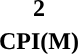<table style="width:100%; text-align:center;">
<tr>
<td style="background:"><strong>2</strong></td>
</tr>
<tr>
<td><span><strong>CPI(M)</strong></span></td>
</tr>
</table>
